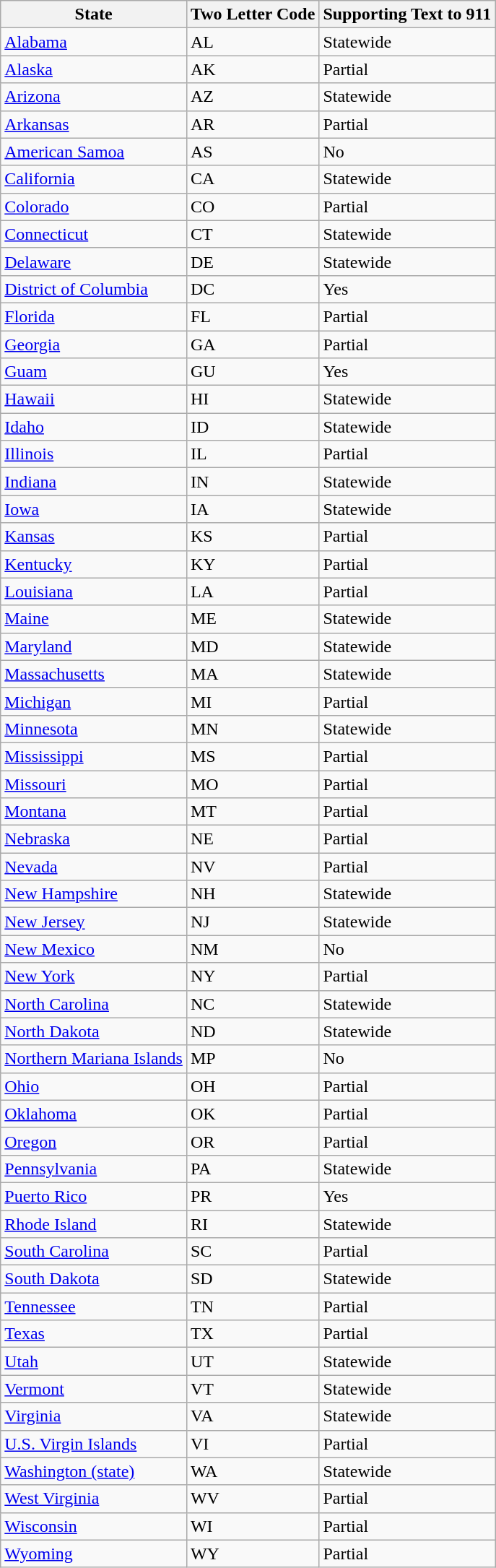<table class="wikitable">
<tr>
<th>State</th>
<th>Two Letter Code</th>
<th>Supporting Text to 911</th>
</tr>
<tr>
<td><a href='#'>Alabama</a></td>
<td>AL</td>
<td>Statewide</td>
</tr>
<tr>
<td><a href='#'>Alaska</a></td>
<td>AK</td>
<td>Partial</td>
</tr>
<tr>
<td><a href='#'>Arizona</a></td>
<td>AZ</td>
<td>Statewide</td>
</tr>
<tr>
<td><a href='#'>Arkansas</a></td>
<td>AR</td>
<td>Partial</td>
</tr>
<tr>
<td><a href='#'>American Samoa</a></td>
<td>AS</td>
<td>No</td>
</tr>
<tr>
<td><a href='#'>California</a></td>
<td>CA</td>
<td>Statewide</td>
</tr>
<tr>
<td><a href='#'>Colorado</a></td>
<td>CO</td>
<td>Partial</td>
</tr>
<tr>
<td><a href='#'>Connecticut</a></td>
<td>CT</td>
<td>Statewide</td>
</tr>
<tr>
<td><a href='#'>Delaware</a></td>
<td>DE</td>
<td>Statewide</td>
</tr>
<tr>
<td><a href='#'>District of Columbia</a></td>
<td>DC</td>
<td>Yes</td>
</tr>
<tr>
<td><a href='#'>Florida</a></td>
<td>FL</td>
<td>Partial</td>
</tr>
<tr>
<td><a href='#'>Georgia</a></td>
<td>GA</td>
<td>Partial</td>
</tr>
<tr>
<td><a href='#'>Guam</a></td>
<td>GU</td>
<td>Yes</td>
</tr>
<tr>
<td><a href='#'>Hawaii</a></td>
<td>HI</td>
<td>Statewide</td>
</tr>
<tr>
<td><a href='#'>Idaho</a></td>
<td>ID</td>
<td>Statewide</td>
</tr>
<tr>
<td><a href='#'>Illinois</a></td>
<td>IL</td>
<td>Partial</td>
</tr>
<tr>
<td><a href='#'>Indiana</a></td>
<td>IN</td>
<td>Statewide</td>
</tr>
<tr>
<td><a href='#'>Iowa</a></td>
<td>IA</td>
<td>Statewide</td>
</tr>
<tr>
<td><a href='#'>Kansas</a></td>
<td>KS</td>
<td>Partial</td>
</tr>
<tr>
<td><a href='#'>Kentucky</a></td>
<td>KY</td>
<td>Partial</td>
</tr>
<tr>
<td><a href='#'>Louisiana</a></td>
<td>LA</td>
<td>Partial</td>
</tr>
<tr>
<td><a href='#'>Maine</a></td>
<td>ME</td>
<td>Statewide</td>
</tr>
<tr>
<td><a href='#'>Maryland</a></td>
<td>MD</td>
<td>Statewide</td>
</tr>
<tr>
<td><a href='#'>Massachusetts</a></td>
<td>MA</td>
<td>Statewide</td>
</tr>
<tr>
<td><a href='#'>Michigan</a></td>
<td>MI</td>
<td>Partial</td>
</tr>
<tr>
<td><a href='#'>Minnesota</a></td>
<td>MN</td>
<td>Statewide</td>
</tr>
<tr>
<td><a href='#'>Mississippi</a></td>
<td>MS</td>
<td>Partial</td>
</tr>
<tr>
<td><a href='#'>Missouri</a></td>
<td>MO</td>
<td>Partial</td>
</tr>
<tr>
<td><a href='#'>Montana</a></td>
<td>MT</td>
<td>Partial</td>
</tr>
<tr>
<td><a href='#'>Nebraska</a></td>
<td>NE</td>
<td>Partial</td>
</tr>
<tr>
<td><a href='#'>Nevada</a></td>
<td>NV</td>
<td>Partial</td>
</tr>
<tr>
<td><a href='#'>New Hampshire</a></td>
<td>NH</td>
<td>Statewide</td>
</tr>
<tr>
<td><a href='#'>New Jersey</a></td>
<td>NJ</td>
<td>Statewide</td>
</tr>
<tr>
<td><a href='#'>New Mexico</a></td>
<td>NM</td>
<td>No</td>
</tr>
<tr>
<td><a href='#'>New York</a></td>
<td>NY</td>
<td>Partial</td>
</tr>
<tr>
<td><a href='#'>North Carolina</a></td>
<td>NC</td>
<td>Statewide</td>
</tr>
<tr>
<td><a href='#'>North Dakota</a></td>
<td>ND</td>
<td>Statewide</td>
</tr>
<tr>
<td><a href='#'>Northern Mariana Islands</a></td>
<td>MP</td>
<td>No</td>
</tr>
<tr>
<td><a href='#'>Ohio</a></td>
<td>OH</td>
<td>Partial</td>
</tr>
<tr>
<td><a href='#'>Oklahoma</a></td>
<td>OK</td>
<td>Partial</td>
</tr>
<tr>
<td><a href='#'>Oregon</a></td>
<td>OR</td>
<td>Partial</td>
</tr>
<tr>
<td><a href='#'>Pennsylvania</a></td>
<td>PA</td>
<td>Statewide</td>
</tr>
<tr>
<td><a href='#'>Puerto Rico</a></td>
<td>PR</td>
<td>Yes</td>
</tr>
<tr>
<td><a href='#'>Rhode Island</a></td>
<td>RI</td>
<td>Statewide</td>
</tr>
<tr>
<td><a href='#'>South Carolina</a></td>
<td>SC</td>
<td>Partial</td>
</tr>
<tr>
<td><a href='#'>South Dakota</a></td>
<td>SD</td>
<td>Statewide</td>
</tr>
<tr>
<td><a href='#'>Tennessee</a></td>
<td>TN</td>
<td>Partial</td>
</tr>
<tr>
<td><a href='#'>Texas</a></td>
<td>TX</td>
<td>Partial</td>
</tr>
<tr>
<td><a href='#'>Utah</a></td>
<td>UT</td>
<td>Statewide</td>
</tr>
<tr>
<td><a href='#'>Vermont</a></td>
<td>VT</td>
<td>Statewide</td>
</tr>
<tr>
<td><a href='#'>Virginia</a></td>
<td>VA</td>
<td>Statewide</td>
</tr>
<tr>
<td><a href='#'>U.S. Virgin Islands</a></td>
<td>VI</td>
<td>Partial</td>
</tr>
<tr>
<td><a href='#'>Washington (state)</a></td>
<td>WA</td>
<td>Statewide</td>
</tr>
<tr>
<td><a href='#'>West Virginia</a></td>
<td>WV</td>
<td>Partial</td>
</tr>
<tr>
<td><a href='#'>Wisconsin</a></td>
<td>WI</td>
<td>Partial</td>
</tr>
<tr>
<td><a href='#'>Wyoming</a></td>
<td>WY</td>
<td>Partial</td>
</tr>
</table>
